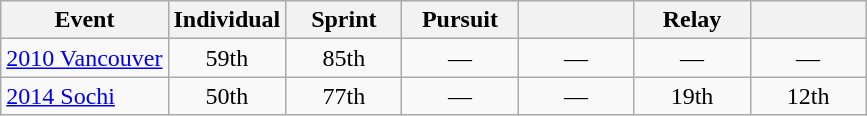<table class="wikitable" style="text-align: center;">
<tr ">
<th>Event</th>
<th style="width:70px;">Individual</th>
<th style="width:70px;">Sprint</th>
<th style="width:70px;">Pursuit</th>
<th style="width:70px;"></th>
<th style="width:70px;">Relay</th>
<th style="width:70px;"></th>
</tr>
<tr>
<td align=left> <a href='#'>2010 Vancouver</a></td>
<td>59th</td>
<td>85th</td>
<td>—</td>
<td>—</td>
<td>—</td>
<td>—</td>
</tr>
<tr>
<td align=left> <a href='#'>2014 Sochi</a></td>
<td>50th</td>
<td>77th</td>
<td>—</td>
<td>—</td>
<td>19th</td>
<td>12th</td>
</tr>
</table>
